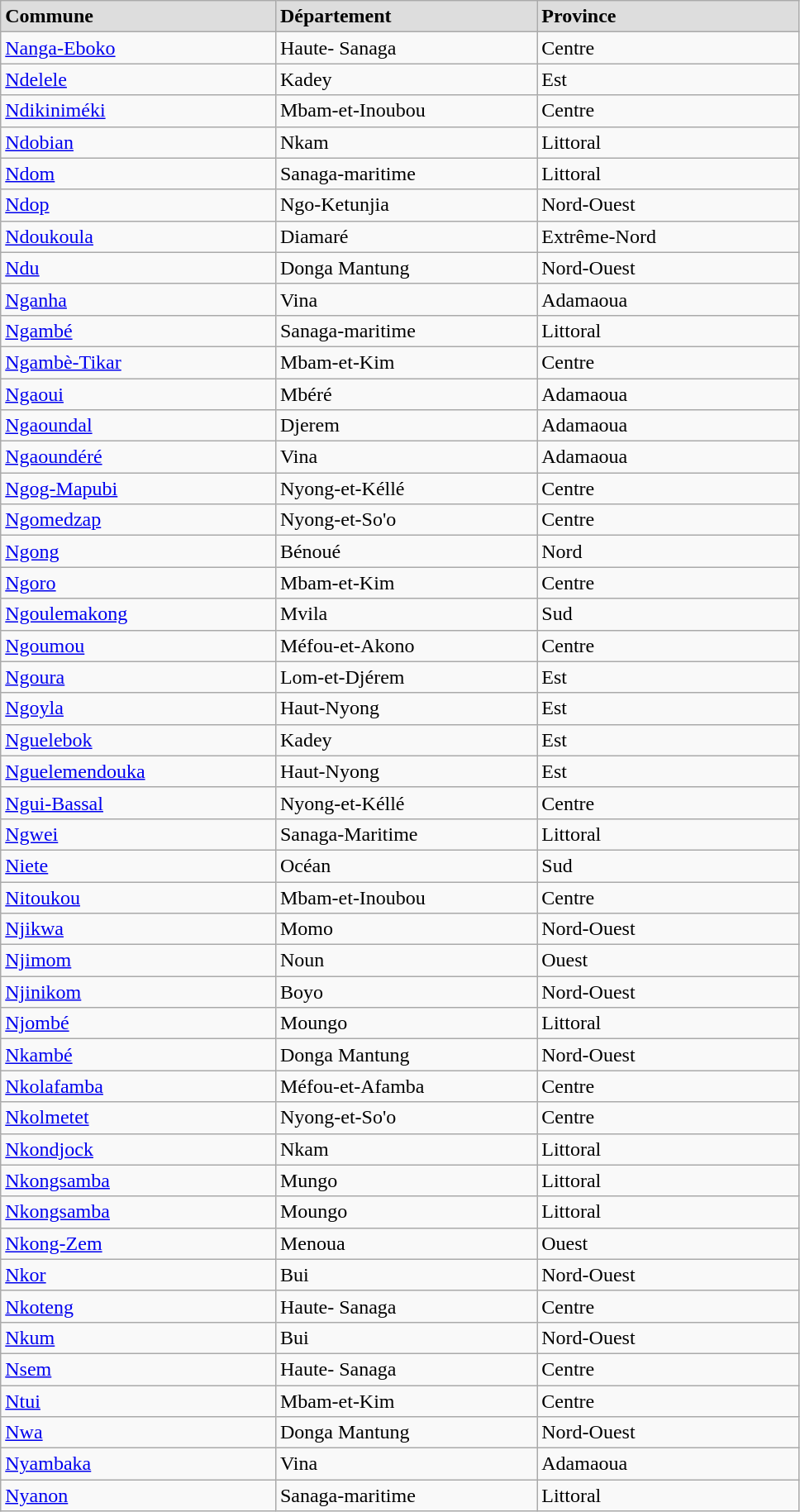<table class="wikitable" width=51%>
<tr bgcolor= "#DDDDDD">
<td width=17%><strong>Commune</strong></td>
<td width=17%><strong>Département</strong></td>
<td width=17%><strong>Province</strong></td>
</tr>
<tr>
<td><a href='#'>Nanga-Eboko</a></td>
<td>Haute- Sanaga</td>
<td>Centre</td>
</tr>
<tr>
<td><a href='#'>Ndelele</a></td>
<td>Kadey</td>
<td>Est</td>
</tr>
<tr>
<td><a href='#'>Ndikiniméki</a></td>
<td>Mbam-et-Inoubou</td>
<td>Centre</td>
</tr>
<tr>
<td><a href='#'>Ndobian</a></td>
<td>Nkam</td>
<td>Littoral</td>
</tr>
<tr>
<td><a href='#'>Ndom</a></td>
<td>Sanaga-maritime</td>
<td>Littoral</td>
</tr>
<tr>
<td><a href='#'>Ndop</a></td>
<td>Ngo-Ketunjia</td>
<td>Nord-Ouest</td>
</tr>
<tr>
<td><a href='#'>Ndoukoula</a></td>
<td>Diamaré</td>
<td>Extrême-Nord</td>
</tr>
<tr>
<td><a href='#'>Ndu</a></td>
<td>Donga Mantung</td>
<td>Nord-Ouest</td>
</tr>
<tr>
<td><a href='#'>Nganha</a></td>
<td>Vina</td>
<td>Adamaoua</td>
</tr>
<tr>
<td><a href='#'>Ngambé</a></td>
<td>Sanaga-maritime</td>
<td>Littoral</td>
</tr>
<tr>
<td><a href='#'>Ngambè-Tikar</a></td>
<td>Mbam-et-Kim</td>
<td>Centre</td>
</tr>
<tr>
<td><a href='#'>Ngaoui</a></td>
<td>Mbéré</td>
<td>Adamaoua</td>
</tr>
<tr>
<td><a href='#'>Ngaoundal</a></td>
<td>Djerem</td>
<td>Adamaoua</td>
</tr>
<tr>
<td><a href='#'>Ngaoundéré</a></td>
<td>Vina</td>
<td>Adamaoua</td>
</tr>
<tr>
<td><a href='#'>Ngog-Mapubi</a></td>
<td>Nyong-et-Kéllé</td>
<td>Centre</td>
</tr>
<tr>
<td><a href='#'>Ngomedzap</a></td>
<td>Nyong-et-So'o</td>
<td>Centre</td>
</tr>
<tr>
<td><a href='#'>Ngong</a></td>
<td>Bénoué</td>
<td>Nord</td>
</tr>
<tr>
<td><a href='#'>Ngoro</a></td>
<td>Mbam-et-Kim</td>
<td>Centre</td>
</tr>
<tr>
<td><a href='#'>Ngoulemakong</a></td>
<td>Mvila</td>
<td>Sud</td>
</tr>
<tr>
<td><a href='#'>Ngoumou</a></td>
<td>Méfou-et-Akono</td>
<td>Centre</td>
</tr>
<tr>
<td><a href='#'>Ngoura</a></td>
<td>Lom-et-Djérem</td>
<td>Est</td>
</tr>
<tr>
<td><a href='#'>Ngoyla</a></td>
<td>Haut-Nyong</td>
<td>Est</td>
</tr>
<tr>
<td><a href='#'>Nguelebok</a></td>
<td>Kadey</td>
<td>Est</td>
</tr>
<tr>
<td><a href='#'>Nguelemendouka</a></td>
<td>Haut-Nyong</td>
<td>Est</td>
</tr>
<tr>
<td><a href='#'>Ngui-Bassal</a></td>
<td>Nyong-et-Kéllé</td>
<td>Centre</td>
</tr>
<tr>
<td><a href='#'>Ngwei</a></td>
<td>Sanaga-Maritime</td>
<td>Littoral</td>
</tr>
<tr>
<td><a href='#'>Niete</a></td>
<td>Océan</td>
<td>Sud</td>
</tr>
<tr>
<td><a href='#'>Nitoukou</a></td>
<td>Mbam-et-Inoubou</td>
<td>Centre</td>
</tr>
<tr>
<td><a href='#'>Njikwa</a></td>
<td>Momo</td>
<td>Nord-Ouest</td>
</tr>
<tr>
<td><a href='#'>Njimom</a></td>
<td>Noun</td>
<td>Ouest</td>
</tr>
<tr>
<td><a href='#'>Njinikom</a></td>
<td>Boyo</td>
<td>Nord-Ouest</td>
</tr>
<tr>
<td><a href='#'>Njombé</a></td>
<td>Moungo</td>
<td>Littoral</td>
</tr>
<tr>
<td><a href='#'>Nkambé</a></td>
<td>Donga Mantung</td>
<td>Nord-Ouest</td>
</tr>
<tr>
<td><a href='#'>Nkolafamba</a></td>
<td>Méfou-et-Afamba</td>
<td>Centre</td>
</tr>
<tr>
<td><a href='#'>Nkolmetet</a></td>
<td>Nyong-et-So'o</td>
<td>Centre</td>
</tr>
<tr>
<td><a href='#'>Nkondjock</a></td>
<td>Nkam</td>
<td>Littoral</td>
</tr>
<tr>
<td><a href='#'>Nkongsamba</a></td>
<td>Mungo</td>
<td>Littoral</td>
</tr>
<tr>
<td><a href='#'>Nkongsamba</a></td>
<td>Moungo</td>
<td>Littoral</td>
</tr>
<tr>
<td><a href='#'>Nkong-Zem</a></td>
<td>Menoua</td>
<td>Ouest</td>
</tr>
<tr>
<td><a href='#'>Nkor</a></td>
<td>Bui</td>
<td>Nord-Ouest</td>
</tr>
<tr>
<td><a href='#'>Nkoteng</a></td>
<td>Haute- Sanaga</td>
<td>Centre</td>
</tr>
<tr>
<td><a href='#'>Nkum</a></td>
<td>Bui</td>
<td>Nord-Ouest</td>
</tr>
<tr>
<td><a href='#'>Nsem</a></td>
<td>Haute- Sanaga</td>
<td>Centre</td>
</tr>
<tr>
<td><a href='#'>Ntui</a></td>
<td>Mbam-et-Kim</td>
<td>Centre</td>
</tr>
<tr>
<td><a href='#'>Nwa</a></td>
<td>Donga Mantung</td>
<td>Nord-Ouest</td>
</tr>
<tr>
<td><a href='#'>Nyambaka</a></td>
<td>Vina</td>
<td>Adamaoua</td>
</tr>
<tr>
<td><a href='#'>Nyanon</a></td>
<td>Sanaga-maritime</td>
<td>Littoral</td>
</tr>
</table>
